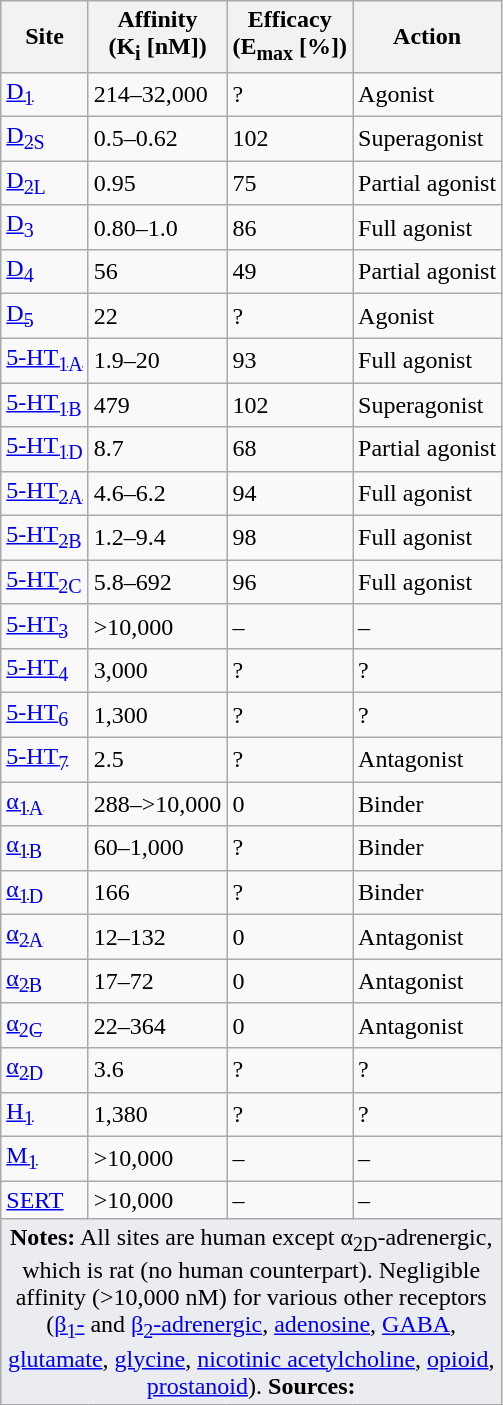<table class="wikitable floatright">
<tr>
<th>Site</th>
<th>Affinity<br>(K<sub>i</sub> [nM])</th>
<th>Efficacy<br>(E<sub>max</sub> [%])</th>
<th>Action</th>
</tr>
<tr>
<td><a href='#'>D<sub>1</sub></a></td>
<td>214–32,000</td>
<td>?</td>
<td>Agonist</td>
</tr>
<tr>
<td><a href='#'>D<sub>2S</sub></a></td>
<td>0.5–0.62</td>
<td>102</td>
<td>Superagonist</td>
</tr>
<tr>
<td><a href='#'>D<sub>2L</sub></a></td>
<td>0.95</td>
<td>75</td>
<td>Partial agonist</td>
</tr>
<tr>
<td><a href='#'>D<sub>3</sub></a></td>
<td>0.80–1.0</td>
<td>86</td>
<td>Full agonist</td>
</tr>
<tr>
<td><a href='#'>D<sub>4</sub></a></td>
<td>56</td>
<td>49</td>
<td>Partial agonist</td>
</tr>
<tr>
<td><a href='#'>D<sub>5</sub></a></td>
<td>22</td>
<td>?</td>
<td>Agonist</td>
</tr>
<tr>
<td><a href='#'>5-HT<sub>1A</sub></a></td>
<td>1.9–20</td>
<td>93</td>
<td>Full agonist</td>
</tr>
<tr>
<td><a href='#'>5-HT<sub>1B</sub></a></td>
<td>479</td>
<td>102</td>
<td>Superagonist</td>
</tr>
<tr>
<td><a href='#'>5-HT<sub>1D</sub></a></td>
<td>8.7</td>
<td>68</td>
<td>Partial agonist</td>
</tr>
<tr>
<td><a href='#'>5-HT<sub>2A</sub></a></td>
<td>4.6–6.2</td>
<td>94</td>
<td>Full agonist</td>
</tr>
<tr>
<td><a href='#'>5-HT<sub>2B</sub></a></td>
<td>1.2–9.4</td>
<td>98</td>
<td>Full agonist</td>
</tr>
<tr>
<td><a href='#'>5-HT<sub>2C</sub></a></td>
<td>5.8–692</td>
<td>96</td>
<td>Full agonist</td>
</tr>
<tr>
<td><a href='#'>5-HT<sub>3</sub></a></td>
<td>>10,000</td>
<td>–</td>
<td>–</td>
</tr>
<tr>
<td><a href='#'>5-HT<sub>4</sub></a></td>
<td>3,000</td>
<td>?</td>
<td>?</td>
</tr>
<tr>
<td><a href='#'>5-HT<sub>6</sub></a></td>
<td>1,300</td>
<td>?</td>
<td>?</td>
</tr>
<tr>
<td><a href='#'>5-HT<sub>7</sub></a></td>
<td>2.5</td>
<td>?</td>
<td>Antagonist</td>
</tr>
<tr>
<td><a href='#'>α<sub>1A</sub></a></td>
<td>288–>10,000</td>
<td>0</td>
<td>Binder</td>
</tr>
<tr>
<td><a href='#'>α<sub>1B</sub></a></td>
<td>60–1,000</td>
<td>?</td>
<td>Binder</td>
</tr>
<tr>
<td><a href='#'>α<sub>1D</sub></a></td>
<td>166</td>
<td>?</td>
<td>Binder</td>
</tr>
<tr>
<td><a href='#'>α<sub>2A</sub></a></td>
<td>12–132</td>
<td>0</td>
<td>Antagonist</td>
</tr>
<tr>
<td><a href='#'>α<sub>2B</sub></a></td>
<td>17–72</td>
<td>0</td>
<td>Antagonist</td>
</tr>
<tr>
<td><a href='#'>α<sub>2C</sub></a></td>
<td>22–364</td>
<td>0</td>
<td>Antagonist</td>
</tr>
<tr>
<td><a href='#'>α<sub>2D</sub></a></td>
<td>3.6</td>
<td>?</td>
<td>?</td>
</tr>
<tr>
<td><a href='#'>H<sub>1</sub></a></td>
<td>1,380</td>
<td>?</td>
<td>?</td>
</tr>
<tr>
<td><a href='#'>M<sub>1</sub></a></td>
<td>>10,000</td>
<td>–</td>
<td>–</td>
</tr>
<tr>
<td><a href='#'>SERT</a></td>
<td>>10,000</td>
<td>–</td>
<td>–</td>
</tr>
<tr class="sortbottom">
<td colspan="4" style="width: 1px; background-color:#eaecf0; text-align: center;"><strong>Notes:</strong> All sites are human except α<sub>2D</sub>-adrenergic, which is rat (no human counterpart). Negligible affinity (>10,000 nM) for various other receptors (<a href='#'>β<sub>1</sub>-</a> and <a href='#'>β<sub>2</sub>-adrenergic</a>, <a href='#'>adenosine</a>, <a href='#'>GABA</a>, <a href='#'>glutamate</a>, <a href='#'>glycine</a>, <a href='#'>nicotinic acetylcholine</a>, <a href='#'>opioid</a>, <a href='#'>prostanoid</a>). <strong>Sources:</strong> </td>
</tr>
</table>
